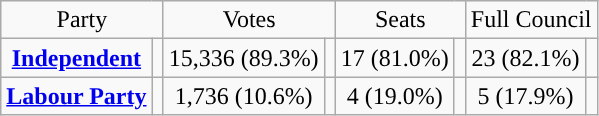<table class=wikitable style="text-align:center;">
<tr>
<td colspan=2>Party</td>
<td colspan=2>Votes</td>
<td colspan=2>Seats</td>
<td colspan=3>Full Council</td>
</tr>
<tr>
<td><strong><a href='#'>Independent</a></strong></td>
<td style="background:"></td>
<td>15,336 (89.3%)</td>
<td></td>
<td>17 (81.0%)</td>
<td></td>
<td>23 (82.1%)</td>
<td></td>
</tr>
<tr>
<td><strong><a href='#'>Labour Party</a></strong></td>
<td style="background:"></td>
<td>1,736 (10.6%)</td>
<td></td>
<td>4 (19.0%)</td>
<td></td>
<td>5 (17.9%)</td>
<td></td>
</tr>
</table>
